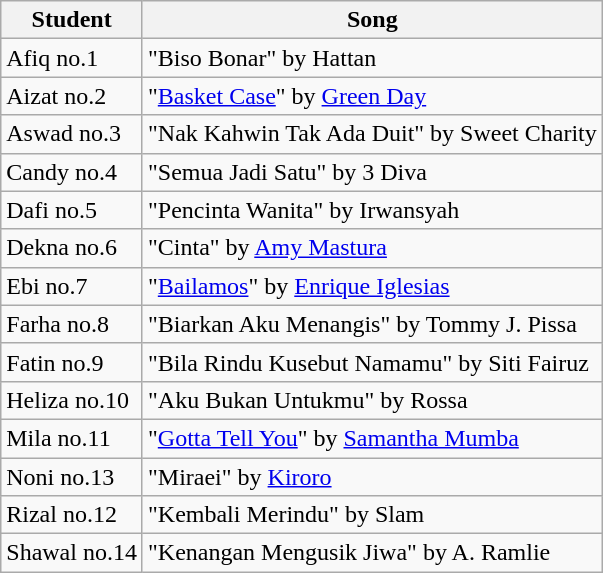<table class="wikitable">
<tr>
<th>Student</th>
<th>Song</th>
</tr>
<tr>
<td>Afiq no.1</td>
<td>"Biso Bonar" by Hattan</td>
</tr>
<tr>
<td>Aizat no.2</td>
<td>"<a href='#'>Basket Case</a>" by <a href='#'>Green Day</a></td>
</tr>
<tr>
<td>Aswad no.3</td>
<td>"Nak Kahwin Tak Ada Duit" by Sweet Charity</td>
</tr>
<tr>
<td>Candy no.4</td>
<td>"Semua Jadi Satu" by 3 Diva</td>
</tr>
<tr>
<td>Dafi no.5</td>
<td>"Pencinta Wanita" by Irwansyah</td>
</tr>
<tr>
<td>Dekna no.6</td>
<td>"Cinta" by <a href='#'>Amy Mastura</a></td>
</tr>
<tr>
<td>Ebi no.7</td>
<td>"<a href='#'>Bailamos</a>" by <a href='#'>Enrique Iglesias</a></td>
</tr>
<tr>
<td>Farha no.8</td>
<td>"Biarkan Aku Menangis" by Tommy J. Pissa</td>
</tr>
<tr>
<td>Fatin no.9</td>
<td>"Bila Rindu Kusebut Namamu" by Siti Fairuz</td>
</tr>
<tr>
<td>Heliza no.10</td>
<td>"Aku Bukan Untukmu" by Rossa</td>
</tr>
<tr>
<td>Mila no.11</td>
<td>"<a href='#'>Gotta Tell You</a>" by <a href='#'>Samantha Mumba</a></td>
</tr>
<tr>
<td>Noni no.13</td>
<td>"Miraei" by <a href='#'>Kiroro</a></td>
</tr>
<tr>
<td>Rizal no.12</td>
<td>"Kembali Merindu" by Slam</td>
</tr>
<tr>
<td>Shawal no.14</td>
<td>"Kenangan Mengusik Jiwa" by A. Ramlie</td>
</tr>
</table>
